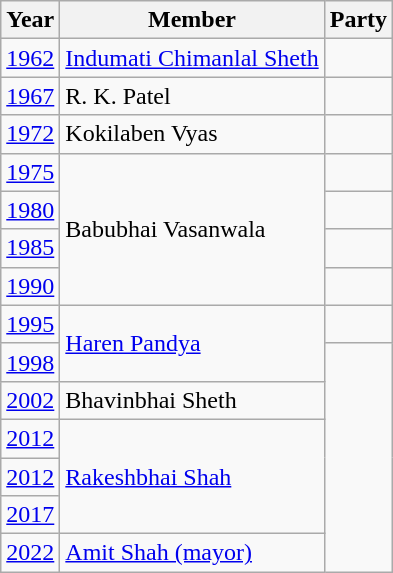<table class="wikitable sortable">
<tr>
<th>Year</th>
<th>Member</th>
<th colspan=2>Party</th>
</tr>
<tr>
<td><a href='#'>1962</a></td>
<td><a href='#'>Indumati Chimanlal Sheth</a></td>
<td></td>
</tr>
<tr>
<td><a href='#'>1967</a></td>
<td>R. K. Patel</td>
<td></td>
</tr>
<tr>
<td><a href='#'>1972</a></td>
<td>Kokilaben Vyas</td>
<td></td>
</tr>
<tr>
<td><a href='#'>1975</a></td>
<td rowspan="4">Babubhai Vasanwala</td>
<td></td>
</tr>
<tr>
<td><a href='#'>1980</a></td>
<td></td>
</tr>
<tr>
<td><a href='#'>1985</a></td>
</tr>
<tr>
<td><a href='#'>1990</a></td>
<td></td>
</tr>
<tr>
<td><a href='#'>1995</a></td>
<td rowspan="2"><a href='#'>Haren Pandya</a></td>
<td></td>
</tr>
<tr>
<td><a href='#'>1998</a></td>
</tr>
<tr>
<td><a href='#'>2002</a></td>
<td>Bhavinbhai Sheth</td>
</tr>
<tr>
<td><a href='#'>2012</a></td>
<td rowspan="3"><a href='#'>Rakeshbhai Shah</a></td>
</tr>
<tr>
<td><a href='#'>2012</a></td>
</tr>
<tr>
<td><a href='#'>2017</a></td>
</tr>
<tr>
<td><a href='#'>2022</a></td>
<td><a href='#'>Amit Shah (mayor)</a></td>
</tr>
</table>
